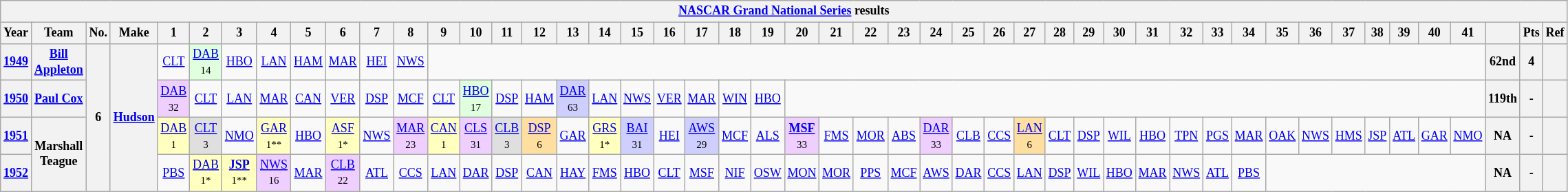<table class="wikitable" style="text-align:center; font-size:75%">
<tr>
<th colspan="69"><a href='#'>NASCAR Grand National Series</a> results</th>
</tr>
<tr>
<th>Year</th>
<th>Team</th>
<th>No.</th>
<th>Make</th>
<th>1</th>
<th>2</th>
<th>3</th>
<th>4</th>
<th>5</th>
<th>6</th>
<th>7</th>
<th>8</th>
<th>9</th>
<th>10</th>
<th>11</th>
<th>12</th>
<th>13</th>
<th>14</th>
<th>15</th>
<th>16</th>
<th>17</th>
<th>18</th>
<th>19</th>
<th>20</th>
<th>21</th>
<th>22</th>
<th>23</th>
<th>24</th>
<th>25</th>
<th>26</th>
<th>27</th>
<th>28</th>
<th>29</th>
<th>30</th>
<th>31</th>
<th>32</th>
<th>33</th>
<th>34</th>
<th>35</th>
<th>36</th>
<th>37</th>
<th>38</th>
<th>39</th>
<th>40</th>
<th>41</th>
<th></th>
<th>Pts</th>
<th>Ref</th>
</tr>
<tr>
<th><a href='#'>1949</a></th>
<th><a href='#'>Bill Appleton</a></th>
<th rowspan=4>6</th>
<th rowspan=4><a href='#'>Hudson</a></th>
<td><a href='#'>CLT</a></td>
<td style="background:#DFFFDF;"><a href='#'>DAB</a><br><small>14</small></td>
<td><a href='#'>HBO</a></td>
<td><a href='#'>LAN</a></td>
<td><a href='#'>HAM</a></td>
<td><a href='#'>MAR</a></td>
<td><a href='#'>HEI</a></td>
<td><a href='#'>NWS</a></td>
<td colspan=33></td>
<th>62nd</th>
<th>4</th>
<th></th>
</tr>
<tr>
<th><a href='#'>1950</a></th>
<th><a href='#'>Paul Cox</a></th>
<td style="background:#EFCFFF;"><a href='#'>DAB</a><br><small>32</small></td>
<td><a href='#'>CLT</a></td>
<td><a href='#'>LAN</a></td>
<td><a href='#'>MAR</a></td>
<td><a href='#'>CAN</a></td>
<td><a href='#'>VER</a></td>
<td><a href='#'>DSP</a></td>
<td><a href='#'>MCF</a></td>
<td><a href='#'>CLT</a></td>
<td style="background:#DFFFDF;"><a href='#'>HBO</a><br><small>17</small></td>
<td><a href='#'>DSP</a></td>
<td><a href='#'>HAM</a></td>
<td style="background:#CFCFFF;"><a href='#'>DAR</a><br><small>63</small></td>
<td><a href='#'>LAN</a></td>
<td><a href='#'>NWS</a></td>
<td><a href='#'>VER</a></td>
<td><a href='#'>MAR</a></td>
<td><a href='#'>WIN</a></td>
<td><a href='#'>HBO</a></td>
<td colspan=22></td>
<th>119th</th>
<th>-</th>
<th></th>
</tr>
<tr>
<th><a href='#'>1951</a></th>
<th rowspan=2>Marshall Teague</th>
<td style="background:#FFFFBF;"><a href='#'>DAB</a><br><small>1</small></td>
<td style="background:#DFDFDF;"><a href='#'>CLT</a><br><small>3</small></td>
<td><a href='#'>NMO</a></td>
<td style="background:#FFFFBF;"><a href='#'>GAR</a><br><small>1**</small></td>
<td><a href='#'>HBO</a></td>
<td style="background:#FFFFBF;"><a href='#'>ASF</a><br><small>1*</small></td>
<td><a href='#'>NWS</a></td>
<td style="background:#EFCFFF;"><a href='#'>MAR</a><br><small>23</small></td>
<td style="background:#FFFFBF;"><a href='#'>CAN</a><br><small>1</small></td>
<td style="background:#EFCFFF;"><a href='#'>CLS</a><br><small>31</small></td>
<td style="background:#DFDFDF;"><a href='#'>CLB</a><br><small>3</small></td>
<td style="background:#FFDF9F;"><a href='#'>DSP</a><br><small>6</small></td>
<td><a href='#'>GAR</a></td>
<td style="background:#FFFFBF;"><a href='#'>GRS</a><br><small>1*</small></td>
<td style="background:#CFCFFF;"><a href='#'>BAI</a><br><small>31</small></td>
<td><a href='#'>HEI</a></td>
<td style="background:#CFCFFF;"><a href='#'>AWS</a><br><small>29</small></td>
<td><a href='#'>MCF</a></td>
<td><a href='#'>ALS</a></td>
<td style="background:#EFCFFF;"><strong><a href='#'>MSF</a></strong><br><small>33</small></td>
<td><a href='#'>FMS</a></td>
<td><a href='#'>MOR</a></td>
<td><a href='#'>ABS</a></td>
<td style="background:#EFCFFF;"><a href='#'>DAR</a><br><small>33</small></td>
<td><a href='#'>CLB</a></td>
<td><a href='#'>CCS</a></td>
<td style="background:#FFDF9F;"><a href='#'>LAN</a><br><small>6</small></td>
<td><a href='#'>CLT</a></td>
<td><a href='#'>DSP</a></td>
<td><a href='#'>WIL</a></td>
<td><a href='#'>HBO</a></td>
<td><a href='#'>TPN</a></td>
<td><a href='#'>PGS</a></td>
<td><a href='#'>MAR</a></td>
<td><a href='#'>OAK</a></td>
<td><a href='#'>NWS</a></td>
<td><a href='#'>HMS</a></td>
<td><a href='#'>JSP</a></td>
<td><a href='#'>ATL</a></td>
<td><a href='#'>GAR</a></td>
<td><a href='#'>NMO</a></td>
<th>NA</th>
<th>-</th>
<th></th>
</tr>
<tr>
<th><a href='#'>1952</a></th>
<td><a href='#'>PBS</a></td>
<td style="background:#FFFFBF;"><a href='#'>DAB</a><br><small>1*</small></td>
<td style="background:#FFFFBF;"><strong><a href='#'>JSP</a></strong><br><small>1**</small></td>
<td style="background:#EFCFFF;"><a href='#'>NWS</a><br><small>16</small></td>
<td><a href='#'>MAR</a></td>
<td style="background:#EFCFFF;"><a href='#'>CLB</a><br><small>22</small></td>
<td><a href='#'>ATL</a></td>
<td><a href='#'>CCS</a></td>
<td><a href='#'>LAN</a></td>
<td><a href='#'>DAR</a></td>
<td><a href='#'>DSP</a></td>
<td><a href='#'>CAN</a></td>
<td><a href='#'>HAY</a></td>
<td><a href='#'>FMS</a></td>
<td><a href='#'>HBO</a></td>
<td><a href='#'>CLT</a></td>
<td><a href='#'>MSF</a></td>
<td><a href='#'>NIF</a></td>
<td><a href='#'>OSW</a></td>
<td><a href='#'>MON</a></td>
<td><a href='#'>MOR</a></td>
<td><a href='#'>PPS</a></td>
<td><a href='#'>MCF</a></td>
<td><a href='#'>AWS</a></td>
<td><a href='#'>DAR</a></td>
<td><a href='#'>CCS</a></td>
<td><a href='#'>LAN</a></td>
<td><a href='#'>DSP</a></td>
<td><a href='#'>WIL</a></td>
<td><a href='#'>HBO</a></td>
<td><a href='#'>MAR</a></td>
<td><a href='#'>NWS</a></td>
<td><a href='#'>ATL</a></td>
<td><a href='#'>PBS</a></td>
<td colspan=7></td>
<th>NA</th>
<th>-</th>
<th></th>
</tr>
</table>
